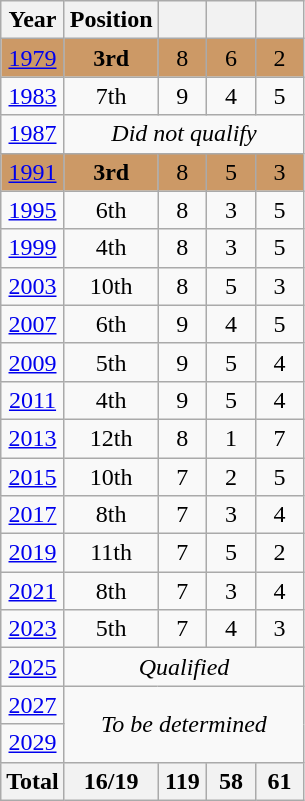<table class="wikitable" style="text-align: center;">
<tr>
<th>Year</th>
<th>Position</th>
<th width=25px></th>
<th width=25px></th>
<th width=25px></th>
</tr>
<tr bgcolor=#cc9966>
<td> <a href='#'>1979</a></td>
<td><strong>3rd</strong></td>
<td>8</td>
<td>6</td>
<td>2</td>
</tr>
<tr>
<td> <a href='#'>1983</a></td>
<td>7th</td>
<td>9</td>
<td>4</td>
<td>5</td>
</tr>
<tr>
<td> <a href='#'>1987</a></td>
<td colspan=4><em>Did not qualify</em></td>
</tr>
<tr bgcolor=#cc9966>
<td> <a href='#'>1991</a></td>
<td><strong>3rd</strong></td>
<td>8</td>
<td>5</td>
<td>3</td>
</tr>
<tr>
<td> <a href='#'>1995</a></td>
<td>6th</td>
<td>8</td>
<td>3</td>
<td>5</td>
</tr>
<tr>
<td> <a href='#'>1999</a></td>
<td>4th</td>
<td>8</td>
<td>3</td>
<td>5</td>
</tr>
<tr>
<td> <a href='#'>2003</a></td>
<td>10th</td>
<td>8</td>
<td>5</td>
<td>3</td>
</tr>
<tr>
<td> <a href='#'>2007</a></td>
<td>6th</td>
<td>9</td>
<td>4</td>
<td>5</td>
</tr>
<tr>
<td> <a href='#'>2009</a></td>
<td>5th</td>
<td>9</td>
<td>5</td>
<td>4</td>
</tr>
<tr>
<td> <a href='#'>2011</a></td>
<td>4th</td>
<td>9</td>
<td>5</td>
<td>4</td>
</tr>
<tr>
<td> <a href='#'>2013</a></td>
<td>12th</td>
<td>8</td>
<td>1</td>
<td>7</td>
</tr>
<tr>
<td> <a href='#'>2015</a></td>
<td>10th</td>
<td>7</td>
<td>2</td>
<td>5</td>
</tr>
<tr>
<td> <a href='#'>2017</a></td>
<td>8th</td>
<td>7</td>
<td>3</td>
<td>4</td>
</tr>
<tr>
<td> <a href='#'>2019</a></td>
<td>11th</td>
<td>7</td>
<td>5</td>
<td>2</td>
</tr>
<tr>
<td> <a href='#'>2021</a></td>
<td>8th</td>
<td>7</td>
<td>3</td>
<td>4</td>
</tr>
<tr>
<td> <a href='#'>2023</a></td>
<td>5th</td>
<td>7</td>
<td>4</td>
<td>3</td>
</tr>
<tr>
<td> <a href='#'>2025</a></td>
<td colspan=4><em>Qualified</em></td>
</tr>
<tr>
<td> <a href='#'>2027</a></td>
<td colspan=4 rowspan=2><em>To be determined</em></td>
</tr>
<tr>
<td> <a href='#'>2029</a></td>
</tr>
<tr>
<th>Total</th>
<th>16/19</th>
<th>119</th>
<th>58</th>
<th>61</th>
</tr>
</table>
